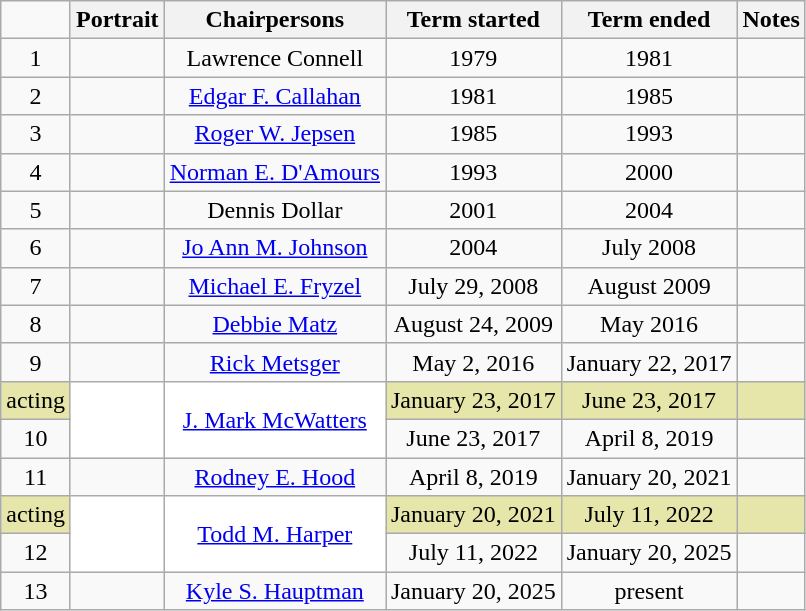<table class=wikitable style="text-align:center">
<tr>
<td></td>
<th>Portrait</th>
<th>Chairpersons</th>
<th>Term started</th>
<th>Term ended</th>
<th>Notes</th>
</tr>
<tr>
<td>1</td>
<td></td>
<td>Lawrence Connell</td>
<td>1979</td>
<td>1981</td>
<td></td>
</tr>
<tr>
<td>2</td>
<td></td>
<td><a href='#'>Edgar F. Callahan</a></td>
<td>1981</td>
<td>1985</td>
<td></td>
</tr>
<tr>
<td>3</td>
<td></td>
<td><a href='#'>Roger W. Jepsen</a></td>
<td>1985</td>
<td>1993</td>
<td></td>
</tr>
<tr>
<td>4</td>
<td></td>
<td><a href='#'>Norman E. D'Amours</a></td>
<td>1993</td>
<td>2000</td>
<td></td>
</tr>
<tr>
<td>5</td>
<td></td>
<td>Dennis Dollar</td>
<td>2001</td>
<td>2004</td>
<td></td>
</tr>
<tr>
<td>6</td>
<td></td>
<td><a href='#'>Jo Ann M. Johnson</a></td>
<td>2004</td>
<td>July 2008</td>
<td></td>
</tr>
<tr>
<td>7</td>
<td></td>
<td><a href='#'>Michael E. Fryzel</a></td>
<td>July 29, 2008</td>
<td>August 2009</td>
<td></td>
</tr>
<tr>
<td>8</td>
<td></td>
<td><a href='#'>Debbie Matz</a></td>
<td>August 24, 2009</td>
<td>May 2016</td>
<td></td>
</tr>
<tr>
<td>9</td>
<td></td>
<td><a href='#'>Rick Metsger</a></td>
<td>May 2, 2016</td>
<td>January 22, 2017</td>
<td></td>
</tr>
<tr bgcolor="#e6e6aa">
<td>acting</td>
<td rowspan="2" bgcolor="#ffffff"></td>
<td rowspan="2" bgcolor="#ffffff"><a href='#'>J. Mark McWatters</a></td>
<td>January 23, 2017</td>
<td>June 23, 2017</td>
<td></td>
</tr>
<tr>
<td>10</td>
<td>June 23, 2017</td>
<td>April 8, 2019</td>
<td></td>
</tr>
<tr>
<td>11</td>
<td></td>
<td><a href='#'>Rodney E. Hood</a></td>
<td>April 8, 2019</td>
<td>January 20, 2021</td>
<td></td>
</tr>
<tr bgcolor="#e6e6aa">
<td>acting</td>
<td rowspan="2" bgcolor="#ffffff"></td>
<td rowspan="2" bgcolor="#ffffff"><a href='#'>Todd M. Harper</a></td>
<td>January 20, 2021</td>
<td>July 11, 2022</td>
<td></td>
</tr>
<tr>
<td>12</td>
<td>July 11, 2022</td>
<td>January 20, 2025</td>
<td></td>
</tr>
<tr>
<td>13</td>
<td></td>
<td><a href='#'>Kyle S. Hauptman</a></td>
<td>January 20, 2025</td>
<td>present</td>
<td></td>
</tr>
</table>
